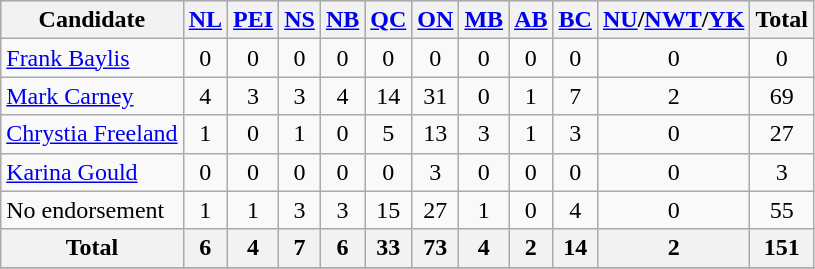<table class="wikitable" style="border-collapse: collapse">
<tr bgcolor=CCCCCC>
<th align="left">Candidate</th>
<th align="center"><a href='#'>NL</a></th>
<th align="center"><a href='#'>PEI</a></th>
<th align="center"><a href='#'>NS</a></th>
<th align="center"><a href='#'>NB</a></th>
<th align="center"><a href='#'>QC</a></th>
<th align="center"><a href='#'>ON</a></th>
<th align="center"><a href='#'>MB</a></th>
<th align="center"><a href='#'>AB</a></th>
<th align="center"><a href='#'>BC</a></th>
<th align="center"><a href='#'>NU</a>/<a href='#'>NWT</a>/<a href='#'>YK</a></th>
<th align="center">Total</th>
</tr>
<tr>
<td><a href='#'>Frank Baylis</a></td>
<td align="center">0 </td>
<td align="center">0 </td>
<td align="center">0 </td>
<td align="center">0 </td>
<td align="center">0 </td>
<td align="center">0 </td>
<td align="center">0 </td>
<td align="center">0 </td>
<td align="center">0 </td>
<td align="center">0 </td>
<td align="center">0 </td>
</tr>
<tr>
<td><a href='#'>Mark Carney</a></td>
<td align="center">4 </td>
<td align="center">3 </td>
<td align="center">3 </td>
<td align="center">4 </td>
<td align="center">14</td>
<td align="center">31</td>
<td align="center">0 </td>
<td align="center">1 </td>
<td align="center">7 </td>
<td align="center">2 </td>
<td align="center">69</td>
</tr>
<tr>
<td><a href='#'>Chrystia Freeland</a></td>
<td align="center">1 </td>
<td align="center">0 </td>
<td align="center">1 </td>
<td align="center">0 </td>
<td align="center">5 </td>
<td align="center">13 </td>
<td align="center">3 </td>
<td align="center">1 </td>
<td align="center">3 </td>
<td align="center">0 </td>
<td align="center">27 </td>
</tr>
<tr>
<td><a href='#'>Karina Gould</a></td>
<td align="center">0 </td>
<td align="center">0 </td>
<td align="center">0 </td>
<td align="center">0 </td>
<td align="center">0 </td>
<td align="center">3 </td>
<td align="center">0 </td>
<td align="center">0 </td>
<td align="center">0 </td>
<td align="center">0 </td>
<td align="center">3 </td>
</tr>
<tr>
<td>No endorsement</td>
<td align="center">1 </td>
<td align="center">1 </td>
<td align="center">3 </td>
<td align="center">3 </td>
<td align="center">15 </td>
<td align="center">27 </td>
<td align="center">1 </td>
<td align="center">0 </td>
<td align="center">4 </td>
<td align="center">0 </td>
<td align="center">55 </td>
</tr>
<tr>
<th>Total</th>
<th align="right">6 </th>
<th align="right">4 </th>
<th align="right">7 </th>
<th align="right">6 </th>
<th align="right">33 </th>
<th align="right">73 </th>
<th align="right">4 </th>
<th align="right">2 </th>
<th align="right">14 </th>
<th align="right">2 </th>
<th align="right">151 </th>
</tr>
<tr>
</tr>
</table>
